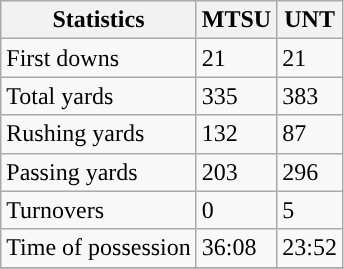<table class="wikitable">
<tr>
<th>Statistics</th>
<th>MTSU</th>
<th>UNT</th>
</tr>
<tr>
<td>First downs</td>
<td>21</td>
<td>21</td>
</tr>
<tr>
<td>Total yards</td>
<td>335</td>
<td>383</td>
</tr>
<tr>
<td>Rushing yards</td>
<td>132</td>
<td>87</td>
</tr>
<tr>
<td>Passing yards</td>
<td>203</td>
<td>296</td>
</tr>
<tr>
<td>Turnovers</td>
<td>0</td>
<td>5</td>
</tr>
<tr>
<td>Time of possession</td>
<td>36:08</td>
<td>23:52</td>
</tr>
<tr>
</tr>
</table>
